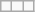<table class="wikitable">
<tr>
<td></td>
<td></td>
<td></td>
</tr>
</table>
